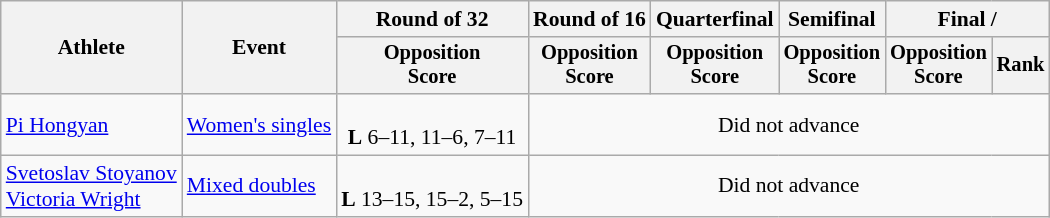<table class=wikitable style="font-size:90%">
<tr>
<th rowspan="2">Athlete</th>
<th rowspan="2">Event</th>
<th>Round of 32</th>
<th>Round of 16</th>
<th>Quarterfinal</th>
<th>Semifinal</th>
<th colspan=2>Final / </th>
</tr>
<tr style="font-size:95%">
<th>Opposition<br>Score</th>
<th>Opposition<br>Score</th>
<th>Opposition<br>Score</th>
<th>Opposition<br>Score</th>
<th>Opposition<br>Score</th>
<th>Rank</th>
</tr>
<tr align=center>
<td align=left><a href='#'>Pi Hongyan</a></td>
<td align=left><a href='#'>Women's singles</a></td>
<td><br><strong>L</strong> 6–11, 11–6, 7–11</td>
<td colspan=5>Did not advance</td>
</tr>
<tr align=center>
<td align=left><a href='#'>Svetoslav Stoyanov</a><br><a href='#'>Victoria Wright</a></td>
<td align=left><a href='#'>Mixed doubles</a></td>
<td><br><strong>L</strong> 13–15, 15–2, 5–15</td>
<td colspan=5>Did not advance</td>
</tr>
</table>
